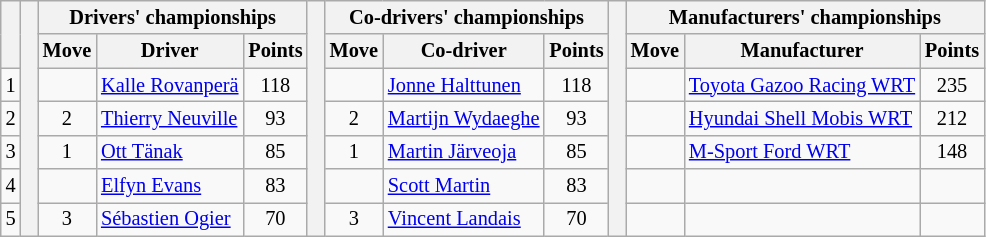<table class="wikitable" style="font-size:85%;">
<tr>
<th rowspan="2"></th>
<th rowspan="7" style="width:5px;"></th>
<th colspan="3">Drivers' championships</th>
<th rowspan="7" style="width:5px;"></th>
<th colspan="3" nowrap>Co-drivers' championships</th>
<th rowspan="7" style="width:5px;"></th>
<th colspan="3" nowrap>Manufacturers' championships</th>
</tr>
<tr>
<th>Move</th>
<th>Driver</th>
<th>Points</th>
<th>Move</th>
<th>Co-driver</th>
<th>Points</th>
<th>Move</th>
<th>Manufacturer</th>
<th>Points</th>
</tr>
<tr>
<td align="center">1</td>
<td align="center"></td>
<td><a href='#'>Kalle Rovanperä</a></td>
<td align="center">118</td>
<td align="center"></td>
<td><a href='#'>Jonne Halttunen</a></td>
<td align="center">118</td>
<td align="center"></td>
<td><a href='#'>Toyota Gazoo Racing WRT</a></td>
<td align="center">235</td>
</tr>
<tr>
<td align="center">2</td>
<td align="center"> 2</td>
<td><a href='#'>Thierry Neuville</a></td>
<td align="center">93</td>
<td align="center"> 2</td>
<td><a href='#'>Martijn Wydaeghe</a></td>
<td align="center">93</td>
<td align="center"></td>
<td><a href='#'>Hyundai Shell Mobis WRT</a></td>
<td align="center">212</td>
</tr>
<tr>
<td align="center">3</td>
<td align="center"> 1</td>
<td><a href='#'>Ott Tänak</a></td>
<td align="center">85</td>
<td align="center"> 1</td>
<td><a href='#'>Martin Järveoja</a></td>
<td align="center">85</td>
<td align="center"></td>
<td><a href='#'>M-Sport Ford WRT</a></td>
<td align="center">148</td>
</tr>
<tr>
<td align="center">4</td>
<td align="center"></td>
<td><a href='#'>Elfyn Evans</a></td>
<td align="center">83</td>
<td align="center"></td>
<td><a href='#'>Scott Martin</a></td>
<td align="center">83</td>
<td></td>
<td></td>
<td></td>
</tr>
<tr>
<td align="center">5</td>
<td align="center"> 3</td>
<td><a href='#'>Sébastien Ogier</a></td>
<td align="center">70</td>
<td align="center"> 3</td>
<td><a href='#'>Vincent Landais</a></td>
<td align="center">70</td>
<td></td>
<td></td>
<td></td>
</tr>
</table>
